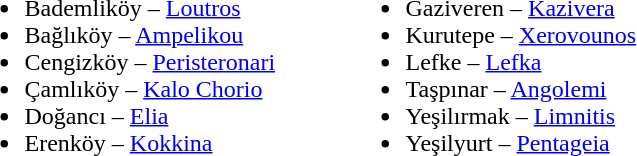<table>
<tr ---->
<td width="250" valign="top"><br><ul><li>Bademliköy – <a href='#'>Loutros</a></li><li>Bağlıköy – <a href='#'>Ampelikou</a></li><li>Cengizköy – <a href='#'>Peristeronari</a></li><li>Çamlıköy – <a href='#'>Kalo Chorio</a></li><li>Doğancı – <a href='#'>Elia</a></li><li>Erenköy – <a href='#'>Kokkina</a></li></ul></td>
<td width="250" valign="top"><br><ul><li>Gaziveren – <a href='#'>Kazivera</a></li><li>Kurutepe – <a href='#'>Xerovounos</a></li><li>Lefke – <a href='#'>Lefka</a></li><li>Taşpınar – <a href='#'>Angolemi</a></li><li>Yeşilırmak – <a href='#'>Limnitis</a></li><li>Yeşilyurt – <a href='#'>Pentageia</a></li></ul></td>
</tr>
</table>
